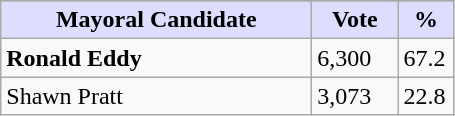<table class="wikitable">
<tr style="background-color:#E9E9E9">
</tr>
<tr>
<th style="background:#ddf; width:200px;">Mayoral Candidate</th>
<th style="background:#ddf; width:50px;">Vote</th>
<th style="background:#ddf; width:30px;">%</th>
</tr>
<tr>
<td><strong>Ronald Eddy</strong></td>
<td>6,300</td>
<td>67.2</td>
</tr>
<tr>
<td>Shawn Pratt</td>
<td>3,073</td>
<td>22.8</td>
</tr>
</table>
